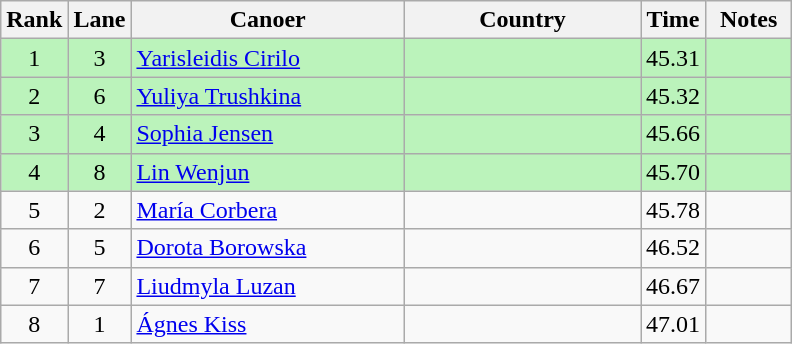<table class="wikitable sortable" style="text-align:center;">
<tr>
<th width=30>Rank</th>
<th width=30>Lane</th>
<th width=175>Canoer</th>
<th width=150>Country</th>
<th width=30>Time</th>
<th width=50>Notes</th>
</tr>
<tr bgcolor=bbf3bb>
<td>1</td>
<td>3</td>
<td align=left><a href='#'>Yarisleidis Cirilo</a></td>
<td align=left></td>
<td>45.31</td>
<td></td>
</tr>
<tr bgcolor=bbf3bb>
<td>2</td>
<td>6</td>
<td align=left><a href='#'>Yuliya Trushkina</a></td>
<td align=left></td>
<td>45.32</td>
<td></td>
</tr>
<tr bgcolor=bbf3bb>
<td>3</td>
<td>4</td>
<td align=left><a href='#'>Sophia Jensen</a></td>
<td align=left></td>
<td>45.66</td>
<td></td>
</tr>
<tr bgcolor=bbf3bb>
<td>4</td>
<td>8</td>
<td align=left><a href='#'>Lin Wenjun</a></td>
<td align=left></td>
<td>45.70</td>
<td></td>
</tr>
<tr>
<td>5</td>
<td>2</td>
<td align=left><a href='#'>María Corbera</a></td>
<td align=left></td>
<td>45.78</td>
<td></td>
</tr>
<tr>
<td>6</td>
<td>5</td>
<td align=left><a href='#'>Dorota Borowska</a></td>
<td align=left></td>
<td>46.52</td>
<td></td>
</tr>
<tr>
<td>7</td>
<td>7</td>
<td align=left><a href='#'>Liudmyla Luzan</a></td>
<td align=left></td>
<td>46.67</td>
<td></td>
</tr>
<tr>
<td>8</td>
<td>1</td>
<td align=left><a href='#'>Ágnes Kiss</a></td>
<td align=left></td>
<td>47.01</td>
<td></td>
</tr>
</table>
